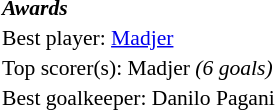<table width=100% cellspacing=1 style="font-size: 90%;">
<tr>
<td><strong><em>Awards</em></strong></td>
</tr>
<tr>
<td>Best player:  <a href='#'>Madjer</a></td>
</tr>
<tr>
<td colspan=4>Top scorer(s):  Madjer <em>(6 goals)</em></td>
</tr>
<tr>
<td>Best goalkeeper:  Danilo Pagani</td>
</tr>
</table>
